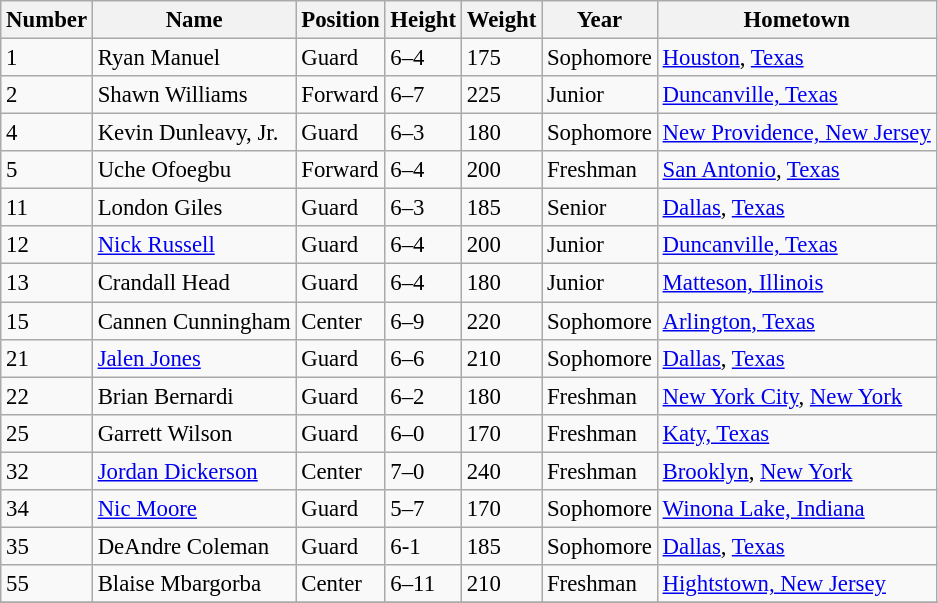<table class="wikitable" style="font-size: 95%;">
<tr>
<th>Number</th>
<th>Name</th>
<th>Position</th>
<th>Height</th>
<th>Weight</th>
<th>Year</th>
<th>Hometown</th>
</tr>
<tr>
<td>1</td>
<td>Ryan Manuel</td>
<td>Guard</td>
<td>6–4</td>
<td>175</td>
<td>Sophomore</td>
<td><a href='#'>Houston</a>, <a href='#'>Texas</a></td>
</tr>
<tr>
<td>2</td>
<td>Shawn Williams</td>
<td>Forward</td>
<td>6–7</td>
<td>225</td>
<td>Junior</td>
<td><a href='#'>Duncanville, Texas</a></td>
</tr>
<tr>
<td>4</td>
<td>Kevin Dunleavy, Jr.</td>
<td>Guard</td>
<td>6–3</td>
<td>180</td>
<td>Sophomore</td>
<td><a href='#'>New Providence, New Jersey</a></td>
</tr>
<tr>
<td>5</td>
<td>Uche Ofoegbu</td>
<td>Forward</td>
<td>6–4</td>
<td>200</td>
<td>Freshman</td>
<td><a href='#'>San Antonio</a>, <a href='#'>Texas</a></td>
</tr>
<tr>
<td>11</td>
<td>London Giles</td>
<td>Guard</td>
<td>6–3</td>
<td>185</td>
<td>Senior</td>
<td><a href='#'>Dallas</a>, <a href='#'>Texas</a></td>
</tr>
<tr>
<td>12</td>
<td><a href='#'>Nick Russell</a></td>
<td>Guard</td>
<td>6–4</td>
<td>200</td>
<td>Junior</td>
<td><a href='#'>Duncanville, Texas</a></td>
</tr>
<tr>
<td>13</td>
<td>Crandall Head</td>
<td>Guard</td>
<td>6–4</td>
<td>180</td>
<td>Junior</td>
<td><a href='#'>Matteson, Illinois</a></td>
</tr>
<tr>
<td>15</td>
<td>Cannen Cunningham</td>
<td>Center</td>
<td>6–9</td>
<td>220</td>
<td>Sophomore</td>
<td><a href='#'>Arlington, Texas</a></td>
</tr>
<tr>
<td>21</td>
<td><a href='#'>Jalen Jones</a></td>
<td>Guard</td>
<td>6–6</td>
<td>210</td>
<td>Sophomore</td>
<td><a href='#'>Dallas</a>, <a href='#'>Texas</a></td>
</tr>
<tr>
<td>22</td>
<td>Brian Bernardi</td>
<td>Guard</td>
<td>6–2</td>
<td>180</td>
<td>Freshman</td>
<td><a href='#'>New York City</a>, <a href='#'>New York</a></td>
</tr>
<tr>
<td>25</td>
<td>Garrett Wilson</td>
<td>Guard</td>
<td>6–0</td>
<td>170</td>
<td>Freshman</td>
<td><a href='#'>Katy, Texas</a></td>
</tr>
<tr>
<td>32</td>
<td><a href='#'>Jordan Dickerson</a></td>
<td>Center</td>
<td>7–0</td>
<td>240</td>
<td>Freshman</td>
<td><a href='#'>Brooklyn</a>, <a href='#'>New York</a></td>
</tr>
<tr>
<td>34</td>
<td><a href='#'>Nic Moore</a></td>
<td>Guard</td>
<td>5–7</td>
<td>170</td>
<td>Sophomore</td>
<td><a href='#'>Winona Lake, Indiana</a></td>
</tr>
<tr>
<td>35</td>
<td>DeAndre Coleman</td>
<td>Guard</td>
<td>6-1</td>
<td>185</td>
<td>Sophomore</td>
<td><a href='#'>Dallas</a>, <a href='#'>Texas</a></td>
</tr>
<tr>
<td>55</td>
<td>Blaise Mbargorba</td>
<td>Center</td>
<td>6–11</td>
<td>210</td>
<td>Freshman</td>
<td><a href='#'>Hightstown, New Jersey</a></td>
</tr>
<tr>
</tr>
</table>
